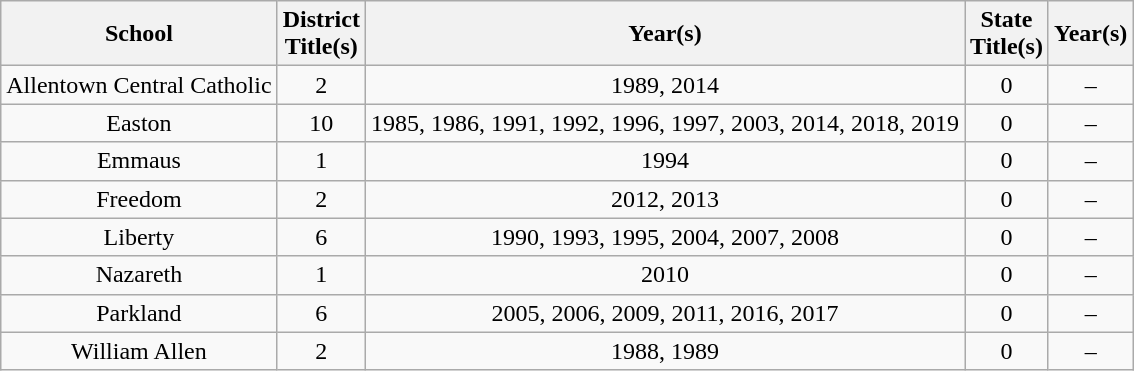<table class="wikitable" style="text-align:center">
<tr>
<th>School</th>
<th>District<br>Title(s)</th>
<th>Year(s)</th>
<th>State<br>Title(s)</th>
<th>Year(s)</th>
</tr>
<tr>
<td>Allentown Central Catholic</td>
<td>2</td>
<td>1989, 2014</td>
<td>0</td>
<td>–</td>
</tr>
<tr>
<td>Easton</td>
<td>10</td>
<td>1985, 1986, 1991, 1992, 1996, 1997, 2003, 2014, 2018, 2019</td>
<td>0</td>
<td>–</td>
</tr>
<tr>
<td>Emmaus</td>
<td>1</td>
<td>1994</td>
<td>0</td>
<td>–</td>
</tr>
<tr>
<td>Freedom</td>
<td>2</td>
<td>2012, 2013</td>
<td>0</td>
<td>–</td>
</tr>
<tr>
<td>Liberty</td>
<td>6</td>
<td>1990, 1993, 1995, 2004, 2007, 2008</td>
<td>0</td>
<td>–</td>
</tr>
<tr>
<td>Nazareth</td>
<td>1</td>
<td>2010</td>
<td>0</td>
<td>–</td>
</tr>
<tr>
<td>Parkland</td>
<td>6</td>
<td>2005, 2006, 2009, 2011, 2016, 2017</td>
<td>0</td>
<td>–</td>
</tr>
<tr>
<td>William Allen</td>
<td>2</td>
<td>1988, 1989</td>
<td>0</td>
<td>–</td>
</tr>
</table>
